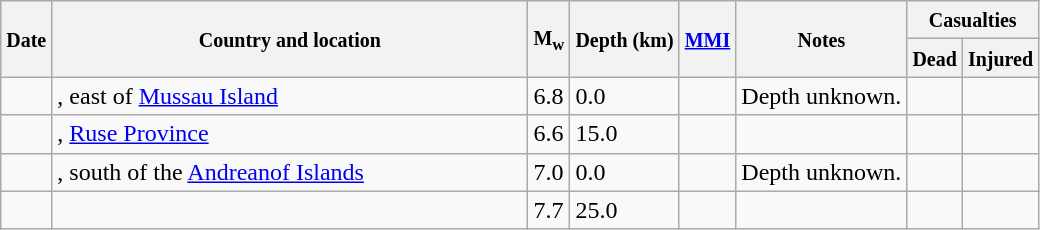<table class="wikitable sortable sort-under" style="border:1px black; margin-left:1em;">
<tr>
<th rowspan="2"><small>Date</small></th>
<th rowspan="2" style="width: 310px"><small>Country and location</small></th>
<th rowspan="2"><small>M<sub>w</sub></small></th>
<th rowspan="2"><small>Depth (km)</small></th>
<th rowspan="2"><small><a href='#'>MMI</a></small></th>
<th rowspan="2" class="unsortable"><small>Notes</small></th>
<th colspan="2"><small>Casualties</small></th>
</tr>
<tr>
<th><small>Dead</small></th>
<th><small>Injured</small></th>
</tr>
<tr>
<td></td>
<td>, east of <a href='#'>Mussau Island</a></td>
<td>6.8</td>
<td>0.0</td>
<td></td>
<td>Depth unknown.</td>
<td></td>
<td></td>
</tr>
<tr>
<td></td>
<td>, <a href='#'>Ruse Province</a></td>
<td>6.6</td>
<td>15.0</td>
<td></td>
<td></td>
<td></td>
<td></td>
</tr>
<tr>
<td></td>
<td>, south of the <a href='#'>Andreanof Islands</a></td>
<td>7.0</td>
<td>0.0</td>
<td></td>
<td>Depth unknown.</td>
<td></td>
<td></td>
</tr>
<tr>
<td></td>
<td></td>
<td>7.7</td>
<td>25.0</td>
<td></td>
<td></td>
<td></td>
<td></td>
</tr>
</table>
